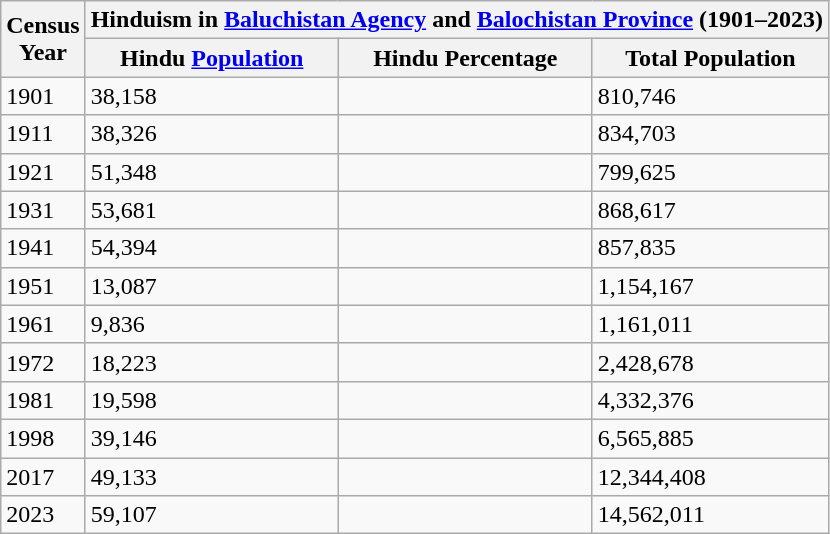<table class="wikitable sortable">
<tr>
<th rowspan="2">Census<br>Year</th>
<th colspan="3">Hinduism  in <a href='#'>Baluchistan Agency</a> and <a href='#'>Balochistan Province</a> (1901–2023)</th>
</tr>
<tr>
<th>Hindu <a href='#'>Population</a></th>
<th>Hindu Percentage</th>
<th>Total Population</th>
</tr>
<tr>
<td>1901</td>
<td>38,158</td>
<td></td>
<td>810,746</td>
</tr>
<tr>
<td>1911</td>
<td>38,326</td>
<td></td>
<td>834,703</td>
</tr>
<tr>
<td>1921</td>
<td>51,348</td>
<td></td>
<td>799,625</td>
</tr>
<tr>
<td>1931</td>
<td>53,681</td>
<td></td>
<td>868,617</td>
</tr>
<tr>
<td>1941</td>
<td>54,394</td>
<td></td>
<td>857,835</td>
</tr>
<tr>
<td>1951</td>
<td>13,087</td>
<td></td>
<td>1,154,167</td>
</tr>
<tr>
<td>1961</td>
<td>9,836</td>
<td></td>
<td>1,161,011</td>
</tr>
<tr>
<td>1972</td>
<td>18,223</td>
<td></td>
<td>2,428,678</td>
</tr>
<tr>
<td>1981</td>
<td>19,598</td>
<td></td>
<td>4,332,376</td>
</tr>
<tr>
<td>1998</td>
<td>39,146</td>
<td></td>
<td>6,565,885</td>
</tr>
<tr>
<td>2017</td>
<td>49,133</td>
<td></td>
<td>12,344,408</td>
</tr>
<tr>
<td>2023</td>
<td>59,107</td>
<td></td>
<td>14,562,011</td>
</tr>
</table>
